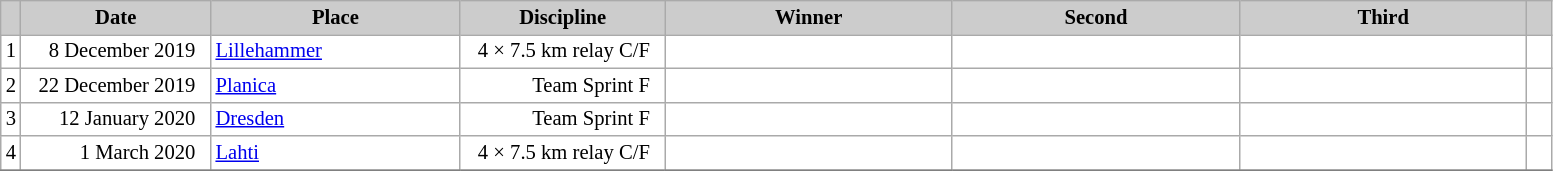<table class="wikitable plainrowheaders" style="background:#fff; font-size:86%; line-height:16px; border:grey solid 1px; border-collapse:collapse;">
<tr style="background:#ccc; text-align:center;">
<th scope="col" style="background:#ccc; width=20 px;"></th>
<th scope="col" style="background:#ccc; width:120px;">Date</th>
<th scope="col" style="background:#ccc; width:160px;">Place</th>
<th scope="col" style="background:#ccc; width:130px;">Discipline</th>
<th scope="col" style="background:#ccc; width:185px;">Winner</th>
<th scope="col" style="background:#ccc; width:185px;">Second</th>
<th scope="col" style="background:#ccc; width:185px;">Third</th>
<th scope="col" style="background:#ccc; width:10px;"></th>
</tr>
<tr>
<td align=center>1</td>
<td align=right>8 December 2019  </td>
<td> <a href='#'>Lillehammer</a></td>
<td align=right>4 × 7.5 km relay C/F  </td>
<td></td>
<td></td>
<td></td>
<td></td>
</tr>
<tr>
<td align=center>2</td>
<td align=right>22 December 2019  </td>
<td> <a href='#'>Planica</a></td>
<td align=right>Team Sprint F  </td>
<td></td>
<td></td>
<td></td>
<td></td>
</tr>
<tr>
<td align=center>3</td>
<td align=right>12 January 2020  </td>
<td> <a href='#'>Dresden</a></td>
<td align=right>Team Sprint F  </td>
<td></td>
<td></td>
<td></td>
<td></td>
</tr>
<tr>
<td align=center>4</td>
<td align=right>1 March 2020  </td>
<td> <a href='#'>Lahti</a></td>
<td align=right>4 × 7.5 km relay C/F  </td>
<td></td>
<td></td>
<td></td>
<td></td>
</tr>
<tr>
</tr>
</table>
